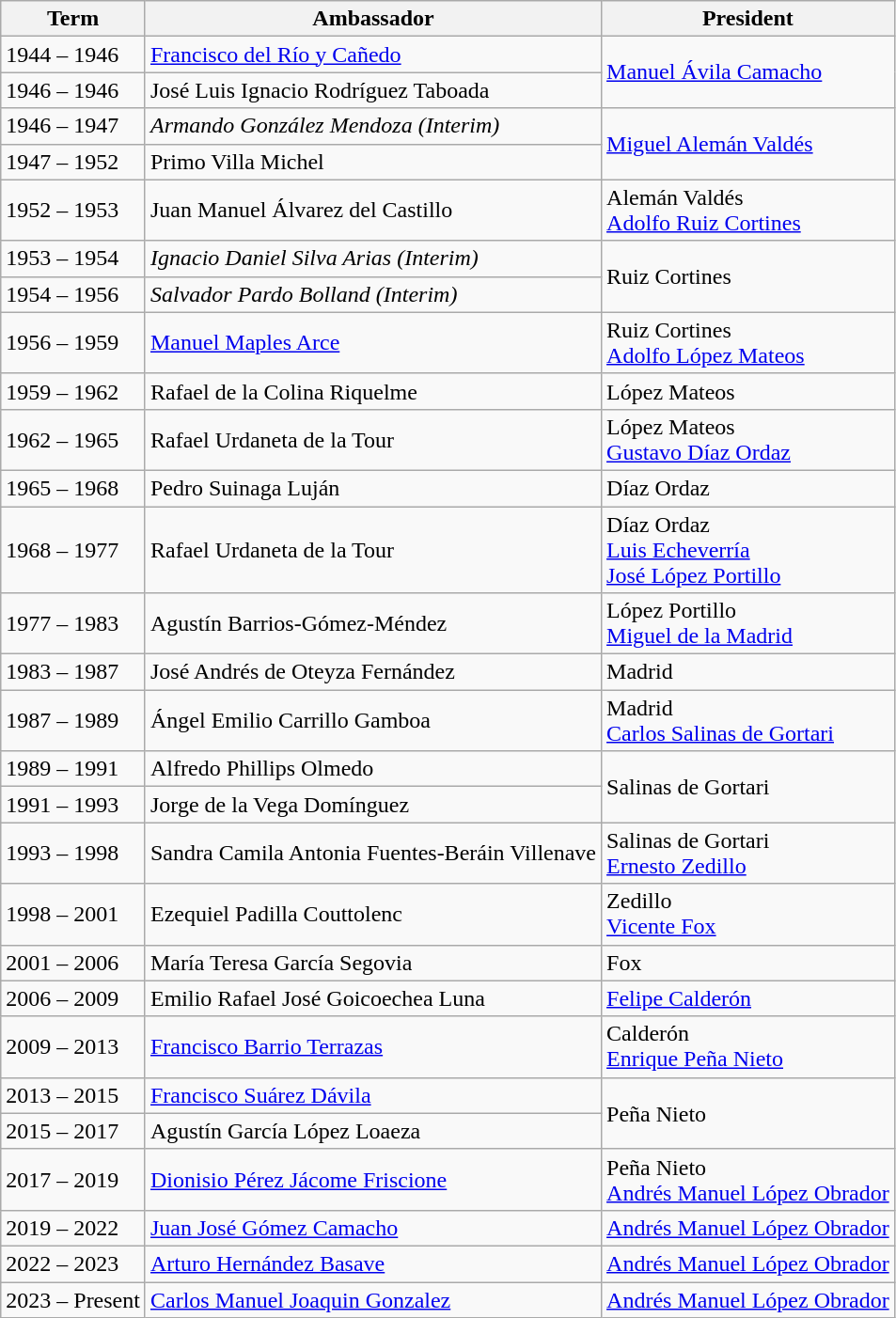<table class="wikitable">
<tr>
<th>Term</th>
<th>Ambassador</th>
<th>President</th>
</tr>
<tr>
<td>1944 – 1946</td>
<td><a href='#'>Francisco del Río y Cañedo</a></td>
<td rowspan=2><a href='#'>Manuel Ávila Camacho</a></td>
</tr>
<tr>
<td>1946 – 1946</td>
<td>José Luis Ignacio Rodríguez Taboada</td>
</tr>
<tr>
<td>1946 – 1947</td>
<td><em>Armando González Mendoza (Interim)</em></td>
<td rowspan=2><a href='#'>Miguel Alemán Valdés</a></td>
</tr>
<tr>
<td>1947 – 1952</td>
<td>Primo Villa Michel</td>
</tr>
<tr>
<td>1952 – 1953</td>
<td>Juan Manuel Álvarez del Castillo</td>
<td>Alemán Valdés <br> <a href='#'>Adolfo Ruiz Cortines</a></td>
</tr>
<tr>
<td>1953 – 1954</td>
<td><em>Ignacio Daniel Silva Arias (Interim)</em></td>
<td rowspan=2>Ruiz Cortines</td>
</tr>
<tr>
<td>1954 – 1956</td>
<td><em>Salvador Pardo Bolland (Interim)</em></td>
</tr>
<tr>
<td>1956 – 1959</td>
<td><a href='#'>Manuel Maples Arce</a></td>
<td>Ruiz Cortines <br> <a href='#'>Adolfo López Mateos</a></td>
</tr>
<tr>
<td>1959 – 1962</td>
<td>Rafael de la Colina Riquelme</td>
<td>López Mateos</td>
</tr>
<tr>
<td>1962 – 1965</td>
<td>Rafael Urdaneta de la Tour</td>
<td>López Mateos <br> <a href='#'>Gustavo Díaz Ordaz</a></td>
</tr>
<tr>
<td>1965 – 1968</td>
<td>Pedro Suinaga Luján</td>
<td>Díaz Ordaz</td>
</tr>
<tr>
<td>1968 – 1977</td>
<td>Rafael Urdaneta de la Tour</td>
<td>Díaz Ordaz <br> <a href='#'>Luis Echeverría</a> <br> <a href='#'>José López Portillo</a></td>
</tr>
<tr>
<td>1977 – 1983</td>
<td>Agustín Barrios-Gómez-Méndez</td>
<td>López Portillo <br> <a href='#'>Miguel de la Madrid</a></td>
</tr>
<tr>
<td>1983 – 1987</td>
<td>José Andrés de Oteyza Fernández</td>
<td>Madrid</td>
</tr>
<tr>
<td>1987 – 1989</td>
<td>Ángel Emilio Carrillo Gamboa</td>
<td>Madrid <br> <a href='#'>Carlos Salinas de Gortari</a></td>
</tr>
<tr>
<td>1989 – 1991</td>
<td>Alfredo Phillips Olmedo</td>
<td rowspan=2>Salinas de Gortari</td>
</tr>
<tr>
<td>1991 – 1993</td>
<td>Jorge de la Vega Domínguez</td>
</tr>
<tr>
<td>1993 – 1998</td>
<td>Sandra Camila Antonia Fuentes-Beráin Villenave</td>
<td>Salinas de Gortari <br> <a href='#'>Ernesto Zedillo</a></td>
</tr>
<tr>
<td>1998 – 2001</td>
<td>Ezequiel Padilla Couttolenc</td>
<td>Zedillo <br> <a href='#'>Vicente Fox</a></td>
</tr>
<tr>
<td>2001 – 2006</td>
<td>María Teresa García Segovia</td>
<td>Fox</td>
</tr>
<tr>
<td>2006 – 2009</td>
<td>Emilio Rafael José Goicoechea Luna</td>
<td><a href='#'>Felipe Calderón</a></td>
</tr>
<tr>
<td>2009 – 2013</td>
<td><a href='#'>Francisco Barrio Terrazas</a></td>
<td>Calderón <br> <a href='#'>Enrique Peña Nieto</a></td>
</tr>
<tr>
<td>2013 – 2015</td>
<td><a href='#'>Francisco Suárez Dávila</a></td>
<td rowspan=2>Peña Nieto</td>
</tr>
<tr>
<td>2015 – 2017</td>
<td>Agustín García López Loaeza</td>
</tr>
<tr>
<td>2017 – 2019</td>
<td><a href='#'>Dionisio Pérez Jácome Friscione</a></td>
<td>Peña Nieto <br> <a href='#'>Andrés Manuel López Obrador</a></td>
</tr>
<tr>
<td>2019 – 2022</td>
<td><a href='#'>Juan José Gómez Camacho</a></td>
<td><a href='#'>Andrés Manuel López Obrador</a></td>
</tr>
<tr>
<td>2022 – 2023</td>
<td><a href='#'>Arturo Hernández Basave</a></td>
<td><a href='#'>Andrés Manuel López Obrador</a></td>
</tr>
<tr>
<td>2023 – Present</td>
<td><a href='#'>Carlos Manuel Joaquin Gonzalez</a></td>
<td><a href='#'>Andrés Manuel López Obrador</a></td>
</tr>
</table>
